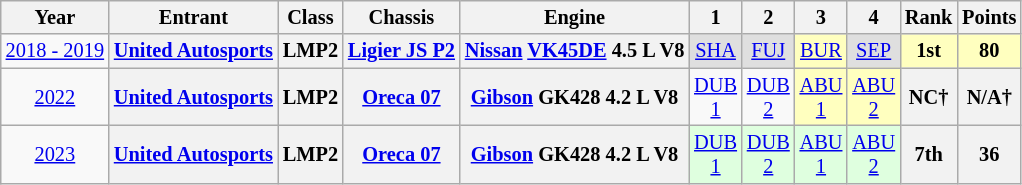<table class="wikitable" style="text-align:center; font-size:85%">
<tr>
<th>Year</th>
<th>Entrant</th>
<th>Class</th>
<th>Chassis</th>
<th>Engine</th>
<th>1</th>
<th>2</th>
<th>3</th>
<th>4</th>
<th>Rank</th>
<th>Points</th>
</tr>
<tr>
<td nowrap><a href='#'>2018 - 2019</a></td>
<th nowrap><a href='#'>United Autosports</a></th>
<th>LMP2</th>
<th nowrap><a href='#'>Ligier JS P2</a></th>
<th nowrap><a href='#'>Nissan</a> <a href='#'>VK45DE</a> 4.5 L V8</th>
<td style="background:#dfdfdf;"><a href='#'>SHA</a><br></td>
<td style="background:#dfdfdf;"><a href='#'>FUJ</a><br></td>
<td style="background:#FFFFBF;"><a href='#'>BUR</a><br></td>
<td style="background:#dfdfdf;"><a href='#'>SEP</a><br></td>
<th style="background:#FFFFBF;">1st</th>
<th style="background:#FFFFBF;">80</th>
</tr>
<tr>
<td><a href='#'>2022</a></td>
<th nowrap><a href='#'>United Autosports</a></th>
<th>LMP2</th>
<th nowrap><a href='#'>Oreca 07</a></th>
<th nowrap><a href='#'>Gibson</a> GK428 4.2 L V8</th>
<td><a href='#'>DUB<br>1</a></td>
<td><a href='#'>DUB<br>2</a></td>
<td style="background:#FFFFBF;"><a href='#'>ABU<br>1</a><br></td>
<td style="background:#FFFFBF;"><a href='#'>ABU<br>2</a><br></td>
<th>NC†</th>
<th>N/A†</th>
</tr>
<tr>
<td><a href='#'>2023</a></td>
<th nowrap><a href='#'>United Autosports</a></th>
<th>LMP2</th>
<th nowrap><a href='#'>Oreca 07</a></th>
<th nowrap><a href='#'>Gibson</a> GK428 4.2 L V8</th>
<td style="background:#DFFFDF;"><a href='#'>DUB<br>1</a><br></td>
<td style="background:#DFFFDF;"><a href='#'>DUB<br>2</a><br></td>
<td style="background:#DFFFDF;"><a href='#'>ABU<br>1</a><br></td>
<td style="background:#DFFFDF;"><a href='#'>ABU<br>2</a><br></td>
<th>7th</th>
<th>36</th>
</tr>
</table>
